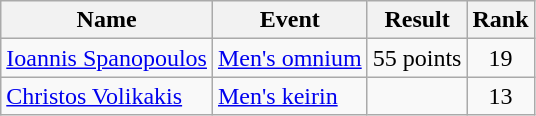<table class="wikitable sortable">
<tr>
<th>Name</th>
<th>Event</th>
<th>Result</th>
<th>Rank</th>
</tr>
<tr>
<td><a href='#'>Ioannis Spanopoulos</a></td>
<td><a href='#'>Men's omnium</a></td>
<td>55 points</td>
<td align=center>19</td>
</tr>
<tr>
<td><a href='#'>Christos Volikakis</a></td>
<td><a href='#'>Men's keirin</a></td>
<td></td>
<td align=center>13</td>
</tr>
</table>
